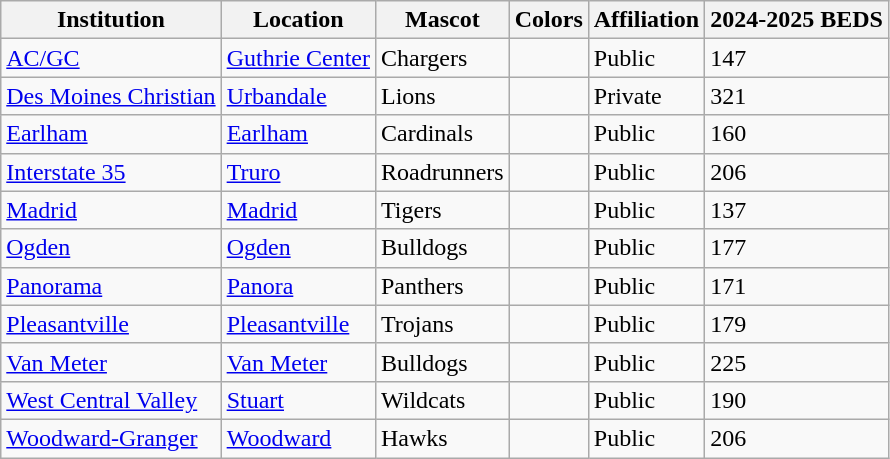<table class="wikitable">
<tr>
<th>Institution</th>
<th>Location</th>
<th>Mascot</th>
<th>Colors</th>
<th>Affiliation</th>
<th>2024-2025 BEDS</th>
</tr>
<tr>
<td><a href='#'>AC/GC</a></td>
<td><a href='#'>Guthrie Center</a></td>
<td>Chargers</td>
<td> </td>
<td>Public</td>
<td>147</td>
</tr>
<tr>
<td><a href='#'>Des Moines Christian</a></td>
<td><a href='#'>Urbandale</a></td>
<td>Lions</td>
<td> </td>
<td>Private</td>
<td>321</td>
</tr>
<tr>
<td><a href='#'>Earlham</a></td>
<td><a href='#'>Earlham</a></td>
<td>Cardinals</td>
<td>  </td>
<td>Public</td>
<td>160</td>
</tr>
<tr>
<td><a href='#'>Interstate 35</a></td>
<td><a href='#'>Truro</a></td>
<td>Roadrunners</td>
<td>  </td>
<td>Public</td>
<td>206</td>
</tr>
<tr>
<td><a href='#'>Madrid</a></td>
<td><a href='#'>Madrid</a></td>
<td>Tigers</td>
<td> </td>
<td>Public</td>
<td>137</td>
</tr>
<tr>
<td><a href='#'>Ogden</a></td>
<td><a href='#'>Ogden</a></td>
<td>Bulldogs</td>
<td> </td>
<td>Public</td>
<td>177</td>
</tr>
<tr>
<td><a href='#'>Panorama</a></td>
<td><a href='#'>Panora</a></td>
<td>Panthers</td>
<td>  </td>
<td>Public</td>
<td>171</td>
</tr>
<tr>
<td><a href='#'>Pleasantville</a></td>
<td><a href='#'>Pleasantville</a></td>
<td>Trojans</td>
<td> </td>
<td>Public</td>
<td>179</td>
</tr>
<tr>
<td><a href='#'>Van Meter</a></td>
<td><a href='#'>Van Meter</a></td>
<td>Bulldogs</td>
<td> </td>
<td>Public</td>
<td>225</td>
</tr>
<tr>
<td><a href='#'>West Central Valley</a></td>
<td><a href='#'>Stuart</a></td>
<td>Wildcats</td>
<td> </td>
<td>Public</td>
<td>190</td>
</tr>
<tr>
<td><a href='#'>Woodward-Granger</a></td>
<td><a href='#'>Woodward</a></td>
<td>Hawks</td>
<td> </td>
<td>Public</td>
<td>206</td>
</tr>
</table>
